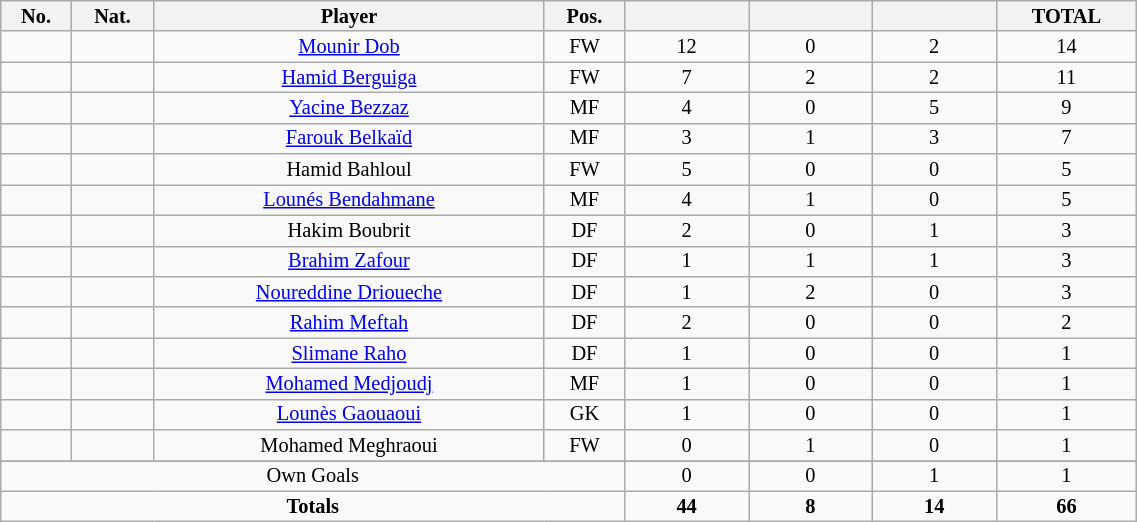<table class="wikitable sortable alternance"  style="font-size:85%; text-align:center; line-height:14px; width:60%;">
<tr>
<th width=10>No.</th>
<th width=10>Nat.</th>
<th width=140>Player</th>
<th width=10>Pos.</th>
<th width=40></th>
<th width=40></th>
<th width=40></th>
<th width=40>TOTAL</th>
</tr>
<tr>
<td></td>
<td></td>
<td><a href='#'>Mounir Dob</a></td>
<td>FW</td>
<td>12</td>
<td>0</td>
<td>2</td>
<td>14</td>
</tr>
<tr>
<td></td>
<td></td>
<td><a href='#'>Hamid Berguiga</a></td>
<td>FW</td>
<td>7</td>
<td>2</td>
<td>2</td>
<td>11</td>
</tr>
<tr>
<td></td>
<td></td>
<td><a href='#'>Yacine Bezzaz</a></td>
<td>MF</td>
<td>4</td>
<td>0</td>
<td>5</td>
<td>9</td>
</tr>
<tr>
<td></td>
<td></td>
<td><a href='#'>Farouk Belkaïd</a></td>
<td>MF</td>
<td>3</td>
<td>1</td>
<td>3</td>
<td>7</td>
</tr>
<tr>
<td></td>
<td></td>
<td>Hamid Bahloul</td>
<td>FW</td>
<td>5</td>
<td>0</td>
<td>0</td>
<td>5</td>
</tr>
<tr>
<td></td>
<td></td>
<td><a href='#'>Lounés Bendahmane</a></td>
<td>MF</td>
<td>4</td>
<td>1</td>
<td>0</td>
<td>5</td>
</tr>
<tr>
<td></td>
<td></td>
<td>Hakim Boubrit</td>
<td>DF</td>
<td>2</td>
<td>0</td>
<td>1</td>
<td>3</td>
</tr>
<tr>
<td></td>
<td></td>
<td><a href='#'>Brahim Zafour</a></td>
<td>DF</td>
<td>1</td>
<td>1</td>
<td>1</td>
<td>3</td>
</tr>
<tr>
<td></td>
<td></td>
<td><a href='#'>Noureddine Drioueche</a></td>
<td>DF</td>
<td>1</td>
<td>2</td>
<td>0</td>
<td>3</td>
</tr>
<tr>
<td></td>
<td></td>
<td><a href='#'>Rahim Meftah</a></td>
<td>DF</td>
<td>2</td>
<td>0</td>
<td>0</td>
<td>2</td>
</tr>
<tr>
<td></td>
<td></td>
<td><a href='#'>Slimane Raho</a></td>
<td>DF</td>
<td>1</td>
<td>0</td>
<td>0</td>
<td>1</td>
</tr>
<tr>
<td></td>
<td></td>
<td><a href='#'>Mohamed Medjoudj</a></td>
<td>MF</td>
<td>1</td>
<td>0</td>
<td>0</td>
<td>1</td>
</tr>
<tr>
<td></td>
<td></td>
<td><a href='#'>Lounès Gaouaoui</a></td>
<td>GK</td>
<td>1</td>
<td>0</td>
<td>0</td>
<td>1</td>
</tr>
<tr>
<td></td>
<td></td>
<td>Mohamed Meghraoui</td>
<td>FW</td>
<td>0</td>
<td>1</td>
<td>0</td>
<td>1</td>
</tr>
<tr>
</tr>
<tr class="sortbottom">
<td colspan="4">Own Goals</td>
<td>0</td>
<td>0</td>
<td>1</td>
<td>1</td>
</tr>
<tr class="sortbottom">
<td colspan="4"><strong>Totals</strong></td>
<td><strong>44</strong></td>
<td><strong>8</strong></td>
<td><strong>14</strong></td>
<td><strong>66</strong></td>
</tr>
</table>
